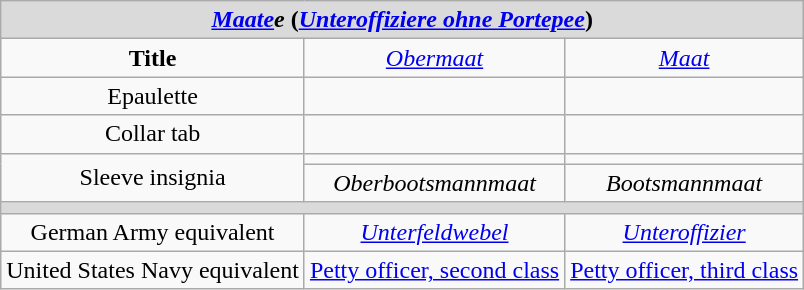<table class="wikitable">
<tr style="text-align:center;">
<th colspan=3 style="background:#dadada"><em><a href='#'>Maate</a>e</em> (<em><a href='#'>Unteroffiziere ohne Portepee</a></em>)</th>
</tr>
<tr style="text-align:center;">
<td><strong>Title</strong></td>
<td><em><a href='#'>Obermaat</a></em></td>
<td><em><a href='#'>Maat</a></em></td>
</tr>
<tr style="text-align:center;">
<td>Epaulette<br></td>
<td></td>
<td></td>
</tr>
<tr style="text-align:center;">
<td>Collar tab</td>
<td></td>
<td></td>
</tr>
<tr style="text-align:center;">
<td rowspan=2>Sleeve insignia<br></td>
<td></td>
<td></td>
</tr>
<tr style="text-align:center;">
<td><em>Oberbootsmannmaat</em></td>
<td><em>Bootsmannmaat</em></td>
</tr>
<tr style="text-align:center;">
<td style="background:#dadada"; colspan=5></td>
</tr>
<tr style="text-align:center;">
<td>German Army equivalent</td>
<td><em><a href='#'>Unterfeldwebel</a></em></td>
<td><em><a href='#'>Unteroffizier</a></em></td>
</tr>
<tr style="text-align:center;">
<td>United States Navy equivalent</td>
<td><a href='#'>Petty officer, second class</a></td>
<td><a href='#'>Petty officer, third class</a></td>
</tr>
</table>
